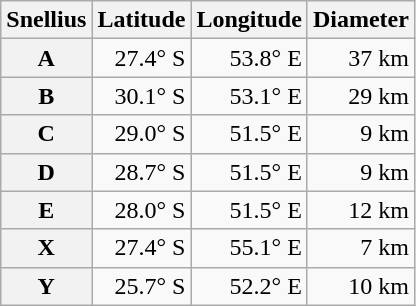<table class="wikitable" style="text-align: right;">
<tr>
<th scope="col">Snellius</th>
<th scope="col">Latitude</th>
<th scope="col">Longitude</th>
<th scope="col">Diameter</th>
</tr>
<tr>
<th scope="row">A</th>
<td>27.4° S</td>
<td>53.8° E</td>
<td>37 km</td>
</tr>
<tr>
<th scope="row">B</th>
<td>30.1° S</td>
<td>53.1° E</td>
<td>29 km</td>
</tr>
<tr>
<th scope="row">C</th>
<td>29.0° S</td>
<td>51.5° E</td>
<td>9 km</td>
</tr>
<tr>
<th scope="row">D</th>
<td>28.7° S</td>
<td>51.5° E</td>
<td>9 km</td>
</tr>
<tr>
<th scope="row">E</th>
<td>28.0° S</td>
<td>51.5° E</td>
<td>12 km</td>
</tr>
<tr>
<th scope="row">X</th>
<td>27.4° S</td>
<td>55.1° E</td>
<td>7 km</td>
</tr>
<tr>
<th scope="row">Y</th>
<td>25.7° S</td>
<td>52.2° E</td>
<td>10 km</td>
</tr>
</table>
